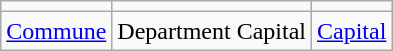<table class="wikitable">
<tr valign="bottom">
<td></td>
<td></td>
<td></td>
</tr>
<tr>
<td><a href='#'>Commune</a></td>
<td>Department Capital</td>
<td><a href='#'>Capital</a></td>
</tr>
</table>
